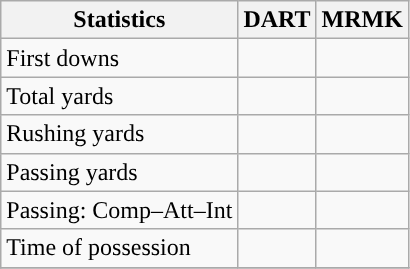<table class="wikitable" style="float: left;">
<tr>
<th>Statistics</th>
<th>DART</th>
<th>MRMK</th>
</tr>
<tr>
<td>First downs</td>
<td></td>
<td></td>
</tr>
<tr>
<td>Total yards</td>
<td></td>
<td></td>
</tr>
<tr>
<td>Rushing yards</td>
<td></td>
<td></td>
</tr>
<tr>
<td>Passing yards</td>
<td></td>
<td></td>
</tr>
<tr>
<td>Passing: Comp–Att–Int</td>
<td></td>
<td></td>
</tr>
<tr>
<td>Time of possession</td>
<td></td>
<td></td>
</tr>
<tr>
</tr>
</table>
